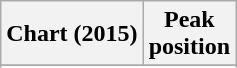<table class="wikitable sortable plainrowheaders" style="text-align:center">
<tr>
<th>Chart (2015)</th>
<th>Peak<br>position</th>
</tr>
<tr>
</tr>
<tr>
</tr>
<tr>
</tr>
<tr>
</tr>
<tr>
</tr>
<tr>
</tr>
<tr>
</tr>
<tr>
</tr>
<tr>
</tr>
<tr>
</tr>
<tr>
</tr>
<tr>
</tr>
<tr>
</tr>
<tr>
</tr>
<tr>
</tr>
<tr>
</tr>
</table>
